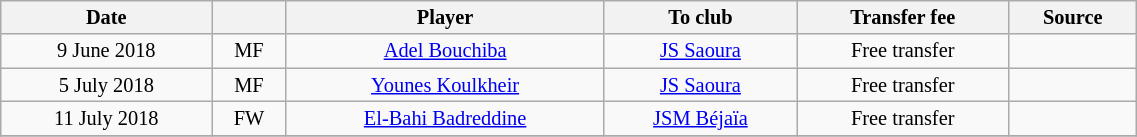<table class="wikitable sortable" style="width:60%; text-align:center; font-size:85%; text-align:centre;">
<tr>
<th>Date</th>
<th></th>
<th>Player</th>
<th>To club</th>
<th>Transfer fee</th>
<th>Source</th>
</tr>
<tr>
<td>9 June 2018</td>
<td>MF</td>
<td> <a href='#'>Adel Bouchiba</a></td>
<td><a href='#'>JS Saoura</a></td>
<td>Free transfer</td>
<td></td>
</tr>
<tr>
<td>5 July 2018</td>
<td>MF</td>
<td> <a href='#'>Younes Koulkheir</a></td>
<td><a href='#'>JS Saoura</a></td>
<td>Free transfer</td>
<td></td>
</tr>
<tr>
<td>11 July 2018</td>
<td>FW</td>
<td> <a href='#'>El-Bahi Badreddine</a></td>
<td><a href='#'>JSM Béjaïa</a></td>
<td>Free transfer</td>
<td></td>
</tr>
<tr>
</tr>
</table>
